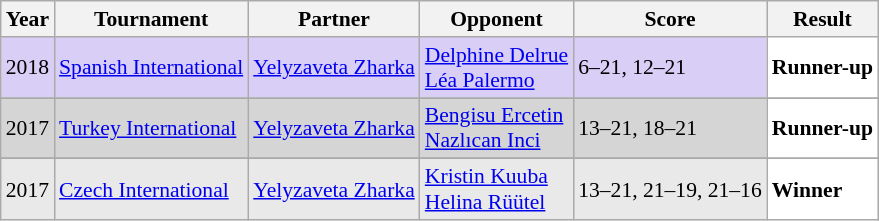<table class="sortable wikitable" style="font-size: 90%;">
<tr>
<th>Year</th>
<th>Tournament</th>
<th>Partner</th>
<th>Opponent</th>
<th>Score</th>
<th>Result</th>
</tr>
<tr style="background:#D8CEF6">
<td align="center">2018</td>
<td align="left"><a href='#'>Spanish International</a></td>
<td align="left"> <a href='#'>Yelyzaveta Zharka</a></td>
<td align="left"> <a href='#'>Delphine Delrue</a> <br>  <a href='#'>Léa Palermo</a></td>
<td align="left">6–21, 12–21</td>
<td style="text-align:left; background:white"> <strong>Runner-up</strong></td>
</tr>
<tr>
</tr>
<tr style="background:#D5D5D5">
<td align="center">2017</td>
<td align="left"><a href='#'>Turkey International</a></td>
<td align="left"> <a href='#'>Yelyzaveta Zharka</a></td>
<td align="left"> <a href='#'>Bengisu Ercetin</a> <br>  <a href='#'>Nazlıcan Inci</a></td>
<td align="left">13–21, 18–21</td>
<td style="text-align:left; background:white"> <strong>Runner-up</strong></td>
</tr>
<tr>
</tr>
<tr style="background:#E9E9E9">
<td align="center">2017</td>
<td align="left"><a href='#'>Czech International</a></td>
<td align="left"> <a href='#'>Yelyzaveta Zharka</a></td>
<td align="left"> <a href='#'>Kristin Kuuba</a> <br>  <a href='#'>Helina Rüütel</a></td>
<td align="left">13–21, 21–19, 21–16</td>
<td style="text-align:left; background:white"> <strong>Winner</strong></td>
</tr>
</table>
